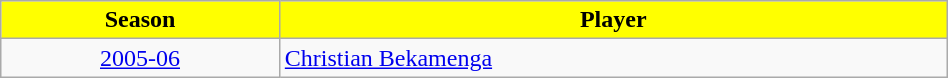<table class="wikitable" style=width:50%>
<tr>
<th style="background:yellow; color:black; text-align:center;">Season</th>
<th style="background:yellow; color:black; text-align:center;">Player</th>
</tr>
<tr>
<td align="center"><a href='#'>2005-06</a></td>
<td> <a href='#'>Christian Bekamenga</a></td>
</tr>
</table>
